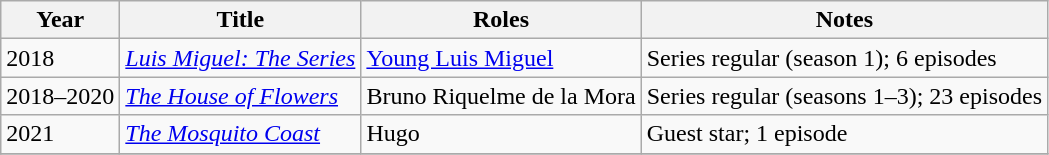<table class="wikitable sortable">
<tr>
<th>Year</th>
<th>Title</th>
<th>Roles</th>
<th>Notes</th>
</tr>
<tr>
<td>2018</td>
<td><em><a href='#'>Luis Miguel: The Series</a></em></td>
<td><a href='#'>Young Luis Miguel</a></td>
<td>Series regular (season 1); 6 episodes</td>
</tr>
<tr>
<td>2018–2020</td>
<td><em><a href='#'>The House of Flowers</a></em></td>
<td>Bruno Riquelme de la Mora</td>
<td>Series regular (seasons 1–3); 23 episodes</td>
</tr>
<tr>
<td>2021</td>
<td><em><a href='#'>The Mosquito Coast</a></em></td>
<td>Hugo</td>
<td>Guest star; 1 episode</td>
</tr>
<tr>
</tr>
</table>
